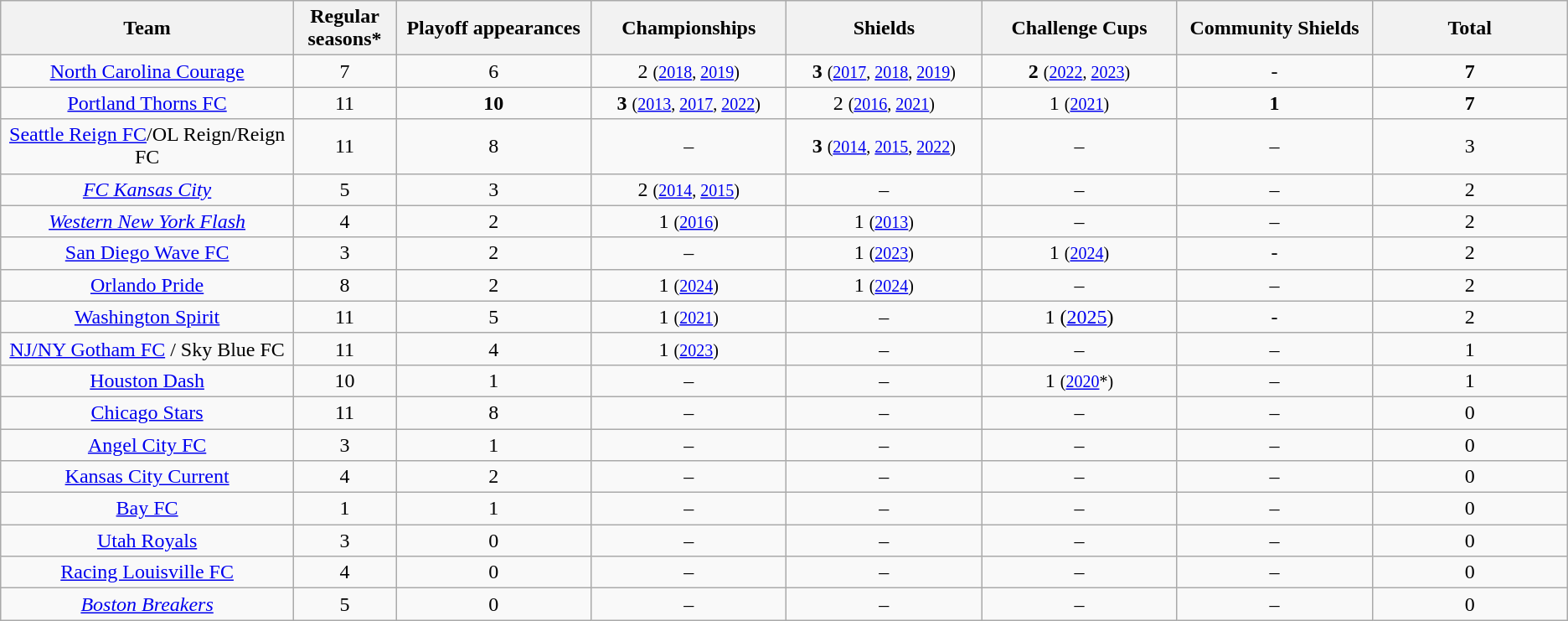<table class="wikitable sortable" style="text-align: center">
<tr>
<th style="width:15%;">Team</th>
<th style="width:5%;">Regular seasons*</th>
<th style="width:10%;">Playoff appearances</th>
<th style="width:10%;">Championships</th>
<th style="width:10%;">Shields</th>
<th style="width:10%;">Challenge Cups</th>
<th style="width:10%;">Community Shields</th>
<th style="width:10%;">Total</th>
</tr>
<tr>
<td><a href='#'>North Carolina Courage</a></td>
<td>7</td>
<td>6</td>
<td style="background:aaaaff">2 <small>(<a href='#'>2018</a>, <a href='#'>2019</a>)</small></td>
<td style="background:aaaaff"><strong>3</strong> <small>(<a href='#'>2017</a>, <a href='#'>2018</a>, <a href='#'>2019</a>)</small></td>
<td style="background:aaaaff"><strong>2</strong> <small>(<a href='#'>2022</a>, <a href='#'>2023</a>)</small></td>
<td style="background:aaaaff">-</td>
<td style="background:aaaaff"><strong>7</strong></td>
</tr>
<tr>
<td><a href='#'>Portland Thorns FC</a></td>
<td>11</td>
<td style="background:aaaaff"><strong>10</strong></td>
<td style="background:aaaaff"><strong>3</strong> <small>(<a href='#'>2013</a>, <a href='#'>2017</a>, <a href='#'>2022</a>)</small></td>
<td>2 <small>(<a href='#'>2016</a>, <a href='#'>2021</a>)</small></td>
<td style="background:aaaaff">1 <small>(<a href='#'>2021</a>)</small></td>
<td style="background:aaaaff"><strong>1</strong></td>
<td style="background:aaaaff"><strong>7</strong></td>
</tr>
<tr>
<td><a href='#'>Seattle Reign FC</a>/OL Reign/Reign FC</td>
<td>11</td>
<td>8</td>
<td>–</td>
<td><strong>3</strong> <small>(<a href='#'>2014</a>, <a href='#'>2015</a>, <a href='#'>2022</a>)</small></td>
<td>–</td>
<td>–</td>
<td>3</td>
</tr>
<tr>
<td><em><a href='#'>FC Kansas City</a></em></td>
<td>5</td>
<td>3</td>
<td style="background:aaaaff">2 <small>(<a href='#'>2014</a>, <a href='#'>2015</a>)</small></td>
<td>–</td>
<td>–</td>
<td>–</td>
<td>2</td>
</tr>
<tr>
<td><em><a href='#'>Western New York Flash</a></em></td>
<td>4</td>
<td>2</td>
<td>1 <small>(<a href='#'>2016</a>)</small></td>
<td>1 <small>(<a href='#'>2013</a>)</small></td>
<td>–</td>
<td>–</td>
<td>2</td>
</tr>
<tr>
<td><a href='#'>San Diego Wave FC</a></td>
<td>3</td>
<td>2</td>
<td>–</td>
<td>1 <small>(<a href='#'>2023</a>)</small></td>
<td>1 <small>(<a href='#'>2024</a>)</small></td>
<td>-</td>
<td>2</td>
</tr>
<tr>
<td><a href='#'>Orlando Pride</a></td>
<td>8</td>
<td>2</td>
<td>1 <small>(<a href='#'>2024</a>)</small></td>
<td>1 <small>(<a href='#'>2024</a>)</small></td>
<td>–</td>
<td>–</td>
<td>2</td>
</tr>
<tr>
<td><a href='#'>Washington Spirit</a></td>
<td>11</td>
<td>5</td>
<td>1 <small>(<a href='#'>2021</a>)</small></td>
<td>–</td>
<td>1 (<a href='#'>2025</a>)</td>
<td>-</td>
<td>2</td>
</tr>
<tr>
<td><a href='#'>NJ/NY Gotham FC</a> / Sky Blue FC</td>
<td>11</td>
<td>4</td>
<td>1 <small>(<a href='#'>2023</a>)</small></td>
<td>–</td>
<td>–</td>
<td>–</td>
<td>1</td>
</tr>
<tr>
<td><a href='#'>Houston Dash</a></td>
<td>10</td>
<td>1</td>
<td>–</td>
<td>–</td>
<td>1 <small>(<a href='#'>2020</a>*)</small></td>
<td>–</td>
<td>1</td>
</tr>
<tr>
<td><a href='#'>Chicago Stars</a></td>
<td>11</td>
<td>8</td>
<td>–</td>
<td>–</td>
<td>–</td>
<td>–</td>
<td>0</td>
</tr>
<tr>
<td><a href='#'>Angel City FC</a></td>
<td>3</td>
<td>1</td>
<td>–</td>
<td>–</td>
<td>–</td>
<td>–</td>
<td>0</td>
</tr>
<tr>
<td><a href='#'>Kansas City Current</a></td>
<td>4</td>
<td>2</td>
<td>–</td>
<td>–</td>
<td>–</td>
<td>–</td>
<td>0</td>
</tr>
<tr>
<td><a href='#'>Bay FC</a></td>
<td>1</td>
<td>1</td>
<td>–</td>
<td>–</td>
<td>–</td>
<td>–</td>
<td>0</td>
</tr>
<tr>
<td><a href='#'>Utah Royals</a></td>
<td>3</td>
<td>0</td>
<td>–</td>
<td>–</td>
<td>–</td>
<td>–</td>
<td>0</td>
</tr>
<tr>
<td><a href='#'>Racing Louisville FC</a></td>
<td>4</td>
<td>0</td>
<td>–</td>
<td>–</td>
<td>–</td>
<td>–</td>
<td>0</td>
</tr>
<tr>
<td><em><a href='#'>Boston Breakers</a></em></td>
<td>5</td>
<td>0</td>
<td>–</td>
<td>–</td>
<td>–</td>
<td>–</td>
<td>0</td>
</tr>
</table>
